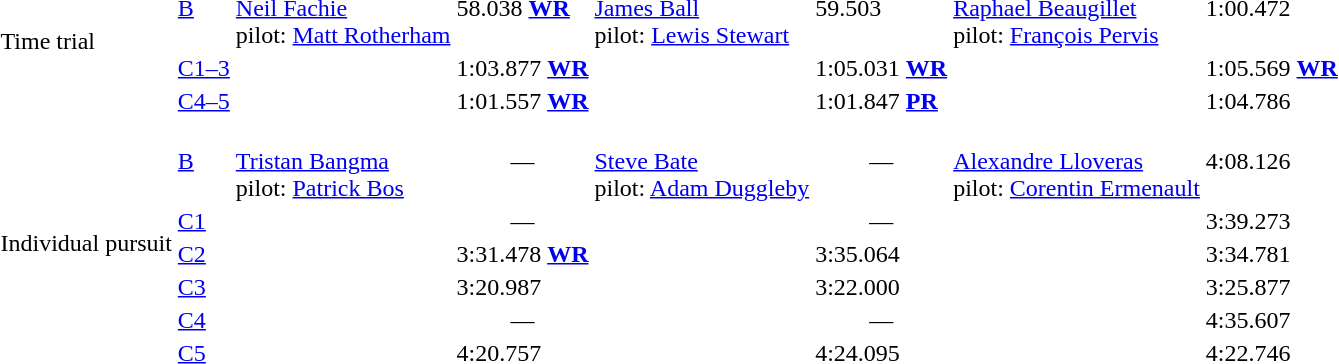<table>
<tr>
<td rowspan="3">Time trial<br></td>
<td><a href='#'>B</a></td>
<td><br><a href='#'>Neil Fachie</a><br>pilot: <a href='#'>Matt Rotherham</a></td>
<td>58.038 <strong><a href='#'>WR</a></strong></td>
<td><br><a href='#'>James Ball</a><br>pilot: <a href='#'>Lewis Stewart</a></td>
<td>59.503</td>
<td><br><a href='#'>Raphael Beaugillet</a><br>pilot: <a href='#'>François Pervis</a></td>
<td>1:00.472</td>
</tr>
<tr>
<td><a href='#'>C1–3</a></td>
<td></td>
<td>1:03.877 <strong><a href='#'>WR</a></strong></td>
<td></td>
<td>1:05.031 <strong><a href='#'>WR</a></strong></td>
<td></td>
<td>1:05.569 <strong><a href='#'>WR</a></strong></td>
</tr>
<tr>
<td><a href='#'>C4–5</a></td>
<td></td>
<td>1:01.557 <strong><a href='#'>WR</a></strong></td>
<td></td>
<td>1:01.847 <strong><a href='#'>PR</a></strong></td>
<td></td>
<td>1:04.786</td>
</tr>
<tr>
<td rowspan="6">Individual pursuit<br></td>
<td><a href='#'>B</a></td>
<td><br><a href='#'>Tristan Bangma</a><br> pilot: <a href='#'>Patrick Bos</a></td>
<td align="center">—</td>
<td><br><a href='#'>Steve Bate</a><br> pilot: <a href='#'>Adam Duggleby</a></td>
<td align="center">— </td>
<td><br><a href='#'>Alexandre Lloveras</a><br> pilot: <a href='#'>Corentin Ermenault</a></td>
<td>4:08.126</td>
</tr>
<tr>
<td><a href='#'>C1</a></td>
<td></td>
<td align="center">—</td>
<td></td>
<td align="center">— </td>
<td></td>
<td>3:39.273</td>
</tr>
<tr>
<td><a href='#'>C2</a></td>
<td></td>
<td>3:31.478 <strong><a href='#'>WR</a></strong></td>
<td></td>
<td>3:35.064</td>
<td></td>
<td>3:34.781</td>
</tr>
<tr>
<td><a href='#'>C3</a></td>
<td></td>
<td>3:20.987</td>
<td></td>
<td>3:22.000</td>
<td></td>
<td>3:25.877</td>
</tr>
<tr>
<td><a href='#'>C4</a></td>
<td></td>
<td align="center">—</td>
<td></td>
<td align="center">— </td>
<td></td>
<td>4:35.607</td>
</tr>
<tr>
<td><a href='#'>C5</a></td>
<td></td>
<td>4:20.757</td>
<td></td>
<td>4:24.095</td>
<td></td>
<td>4:22.746</td>
</tr>
</table>
